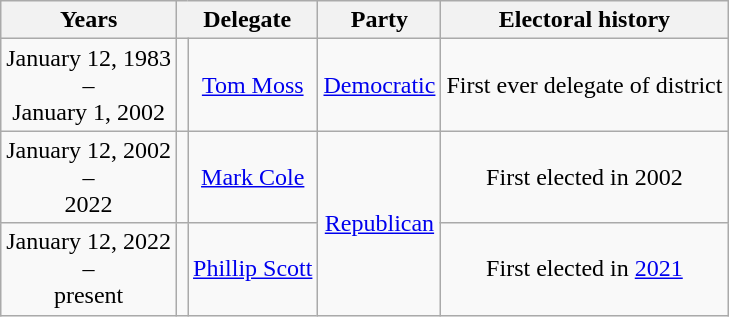<table class=wikitable style="text-align:center">
<tr valign=bottom>
<th>Years</th>
<th colspan=2>Delegate</th>
<th>Party</th>
<th>Electoral history</th>
</tr>
<tr>
<td nowrap><span>January 12, 1983</span><br>–<br><span>January 1, 2002</span></td>
<td align=left></td>
<td><a href='#'>Tom Moss</a></td>
<td><a href='#'>Democratic</a></td>
<td>First ever delegate of district</td>
</tr>
<tr>
<td nowrap><span>January 12, 2002</span><br>–<br><span>2022</span></td>
<td></td>
<td><a href='#'>Mark Cole</a></td>
<td rowspan="2" ><a href='#'>Republican</a></td>
<td>First elected in 2002</td>
</tr>
<tr>
<td><span>January 12, 2022</span><br>–<br><span>present</span></td>
<td></td>
<td><a href='#'>Phillip Scott</a></td>
<td>First elected in <a href='#'>2021</a></td>
</tr>
</table>
